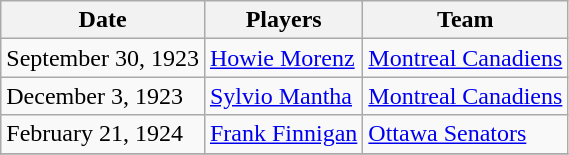<table class="wikitable">
<tr>
<th>Date</th>
<th>Players</th>
<th>Team</th>
</tr>
<tr>
<td>September 30, 1923</td>
<td><a href='#'>Howie Morenz</a></td>
<td><a href='#'>Montreal Canadiens</a></td>
</tr>
<tr>
<td>December 3, 1923</td>
<td><a href='#'>Sylvio Mantha</a></td>
<td><a href='#'>Montreal Canadiens</a></td>
</tr>
<tr>
<td>February 21, 1924</td>
<td><a href='#'>Frank Finnigan</a></td>
<td><a href='#'>Ottawa Senators</a></td>
</tr>
<tr>
</tr>
</table>
